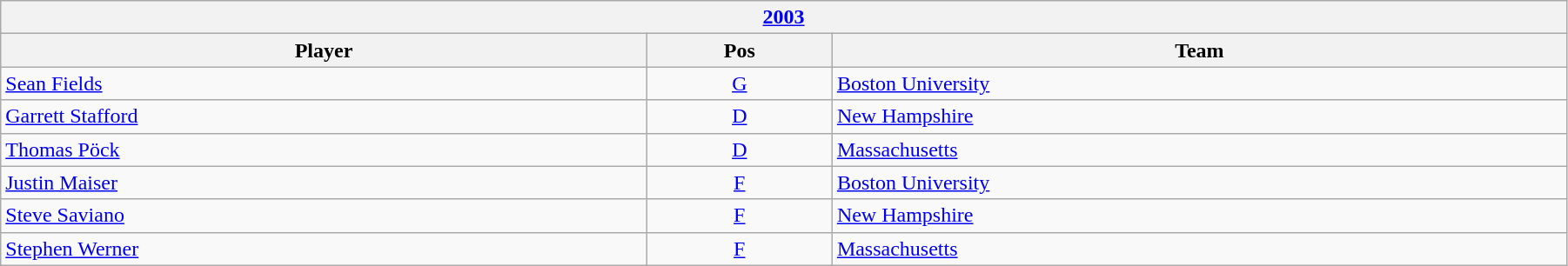<table class="wikitable" width=95%>
<tr>
<th colspan=3><a href='#'>2003</a></th>
</tr>
<tr>
<th>Player</th>
<th>Pos</th>
<th>Team</th>
</tr>
<tr>
<td><a href='#'>Sean Fields</a></td>
<td align=center><a href='#'>G</a></td>
<td><a href='#'>Boston University</a></td>
</tr>
<tr>
<td><a href='#'>Garrett Stafford</a></td>
<td align=center><a href='#'>D</a></td>
<td><a href='#'>New Hampshire</a></td>
</tr>
<tr>
<td><a href='#'>Thomas Pöck</a></td>
<td align=center><a href='#'>D</a></td>
<td><a href='#'>Massachusetts</a></td>
</tr>
<tr>
<td><a href='#'>Justin Maiser</a></td>
<td align=center><a href='#'>F</a></td>
<td><a href='#'>Boston University</a></td>
</tr>
<tr>
<td><a href='#'>Steve Saviano</a></td>
<td align=center><a href='#'>F</a></td>
<td><a href='#'>New Hampshire</a></td>
</tr>
<tr>
<td><a href='#'>Stephen Werner</a></td>
<td align=center><a href='#'>F</a></td>
<td><a href='#'>Massachusetts</a></td>
</tr>
</table>
